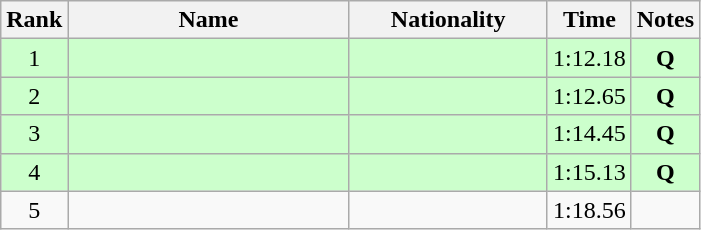<table class="wikitable sortable" style="text-align:center">
<tr>
<th>Rank</th>
<th style="width:180px">Name</th>
<th style="width:125px">Nationality</th>
<th>Time</th>
<th>Notes</th>
</tr>
<tr style="background:#cfc;">
<td>1</td>
<td style="text-align:left;"></td>
<td style="text-align:left;"></td>
<td>1:12.18</td>
<td><strong>Q</strong></td>
</tr>
<tr style="background:#cfc;">
<td>2</td>
<td style="text-align:left;"></td>
<td style="text-align:left;"></td>
<td>1:12.65</td>
<td><strong>Q</strong></td>
</tr>
<tr style="background:#cfc;">
<td>3</td>
<td style="text-align:left;"></td>
<td style="text-align:left;"></td>
<td>1:14.45</td>
<td><strong>Q</strong></td>
</tr>
<tr style="background:#cfc;">
<td>4</td>
<td style="text-align:left;"></td>
<td style="text-align:left;"></td>
<td>1:15.13</td>
<td><strong>Q</strong></td>
</tr>
<tr>
<td>5</td>
<td style="text-align:left;"></td>
<td style="text-align:left;"></td>
<td>1:18.56</td>
<td></td>
</tr>
</table>
